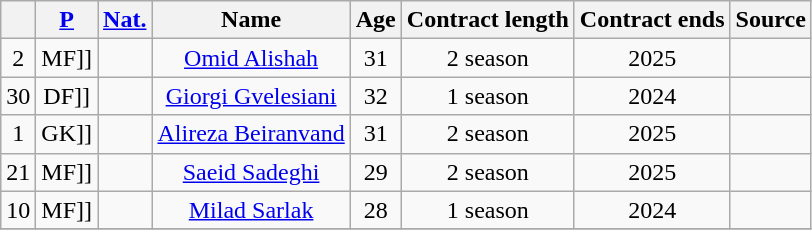<table class="wikitable sortable " style="text-align:center">
<tr>
<th></th>
<th><a href='#'>P</a></th>
<th><a href='#'>Nat.</a></th>
<th>Name</th>
<th>Age</th>
<th>Contract length</th>
<th>Contract ends</th>
<th>Source</th>
</tr>
<tr>
<td>2</td>
<td [[>MF]]</td>
<td></td>
<td><a href='#'>Omid Alishah</a></td>
<td>31</td>
<td>2 season</td>
<td>2025</td>
<td></td>
</tr>
<tr>
<td>30</td>
<td [[>DF]]</td>
<td></td>
<td><a href='#'>Giorgi Gvelesiani</a></td>
<td>32</td>
<td>1 season</td>
<td>2024</td>
<td></td>
</tr>
<tr>
<td>1</td>
<td [[>GK]]</td>
<td></td>
<td><a href='#'>Alireza Beiranvand</a></td>
<td>31</td>
<td>2 season</td>
<td>2025</td>
<td></td>
</tr>
<tr>
<td>21</td>
<td [[>MF]]</td>
<td></td>
<td><a href='#'>Saeid Sadeghi</a></td>
<td>29</td>
<td>2 season</td>
<td>2025</td>
<td></td>
</tr>
<tr>
<td>10</td>
<td [[>MF]]</td>
<td></td>
<td><a href='#'>Milad Sarlak</a></td>
<td>28</td>
<td>1 season</td>
<td>2024</td>
<td></td>
</tr>
<tr>
</tr>
</table>
